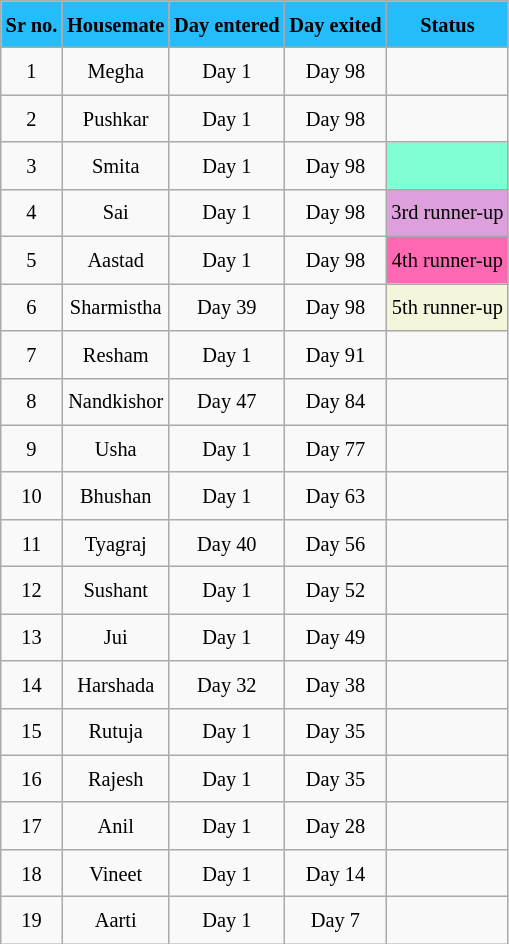<table class="wikitable sortable" style=" text-align:center; font-size:85%;  line-height:25px; width:auto;">
<tr>
<th scope="col" style="background: #24bcfb;color: black">Sr no.</th>
<th scope="col" style="background: #24bcfb;color: black">Housemate</th>
<th scope="col" style="background:#24bcfb;color: black">Day entered</th>
<th scope="col" style="background: #24bcfb;color: black">Day exited</th>
<th scope="col" style="background: #24bcfb;color: black">Status</th>
</tr>
<tr>
<td>1</td>
<td>Megha</td>
<td>Day 1</td>
<td>Day 98</td>
<td></td>
</tr>
<tr>
<td>2</td>
<td>Pushkar</td>
<td>Day 1</td>
<td>Day 98</td>
<td></td>
</tr>
<tr>
<td>3</td>
<td>Smita</td>
<td>Day 1</td>
<td>Day 98</td>
<td style="background:#7FFFD4;"></td>
</tr>
<tr>
<td>4</td>
<td>Sai</td>
<td>Day 1</td>
<td>Day 98</td>
<td style="background:#DDA0DD;">3rd runner-up</td>
</tr>
<tr>
<td>5</td>
<td>Aastad</td>
<td>Day 1</td>
<td>Day 98</td>
<td style="background:#FF69B4;">4th runner-up</td>
</tr>
<tr>
<td>6</td>
<td>Sharmistha</td>
<td>Day 39</td>
<td>Day 98</td>
<td style="background:#F5F5DC;">5th runner-up</td>
</tr>
<tr>
<td>7</td>
<td>Resham</td>
<td>Day 1</td>
<td>Day 91</td>
<td></td>
</tr>
<tr>
<td>8</td>
<td>Nandkishor</td>
<td>Day 47</td>
<td>Day 84</td>
<td></td>
</tr>
<tr>
<td>9</td>
<td>Usha</td>
<td>Day 1</td>
<td>Day 77</td>
<td></td>
</tr>
<tr>
<td>10</td>
<td>Bhushan</td>
<td>Day 1</td>
<td>Day 63</td>
<td></td>
</tr>
<tr>
<td>11</td>
<td>Tyagraj</td>
<td>Day 40</td>
<td>Day 56</td>
<td></td>
</tr>
<tr>
<td>12</td>
<td>Sushant</td>
<td>Day 1</td>
<td>Day 52</td>
<td></td>
</tr>
<tr>
<td>13</td>
<td>Jui</td>
<td>Day 1</td>
<td>Day 49</td>
<td></td>
</tr>
<tr>
<td>14</td>
<td>Harshada</td>
<td>Day 32</td>
<td>Day 38</td>
<td></td>
</tr>
<tr>
<td>15</td>
<td>Rutuja</td>
<td>Day 1</td>
<td>Day 35</td>
<td></td>
</tr>
<tr>
<td>16</td>
<td>Rajesh</td>
<td>Day 1</td>
<td>Day 35</td>
<td></td>
</tr>
<tr>
<td>17</td>
<td>Anil</td>
<td>Day 1</td>
<td>Day 28</td>
<td></td>
</tr>
<tr>
<td>18</td>
<td>Vineet</td>
<td>Day 1</td>
<td>Day 14</td>
<td></td>
</tr>
<tr>
<td>19</td>
<td>Aarti</td>
<td>Day 1</td>
<td>Day 7</td>
<td></td>
</tr>
</table>
